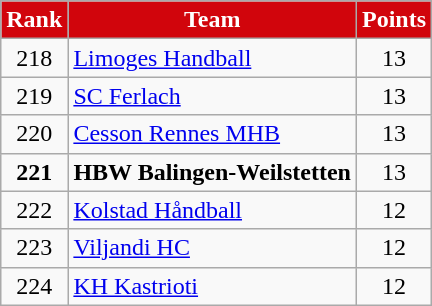<table class="wikitable" style="text-align: center">
<tr>
<th style="color:#FFFFFF; background:#d1050c">Rank</th>
<th style="color:#FFFFFF; background:#d1050c">Team</th>
<th style="color:#FFFFFF; background:#d1050c">Points</th>
</tr>
<tr>
<td>218</td>
<td align=left> <a href='#'>Limoges Handball</a></td>
<td>13</td>
</tr>
<tr>
<td>219</td>
<td align=left> <a href='#'>SC Ferlach</a></td>
<td>13</td>
</tr>
<tr>
<td>220</td>
<td align=left> <a href='#'>Cesson Rennes MHB</a></td>
<td>13</td>
</tr>
<tr>
<td><strong>221</strong></td>
<td align=left> <strong>HBW Balingen-Weilstetten</strong></td>
<td>13</td>
</tr>
<tr>
<td>222</td>
<td align=left> <a href='#'>Kolstad Håndball</a></td>
<td>12</td>
</tr>
<tr>
<td>223</td>
<td align=left> <a href='#'>Viljandi HC</a></td>
<td>12</td>
</tr>
<tr>
<td>224</td>
<td align=left> <a href='#'>KH Kastrioti</a></td>
<td>12</td>
</tr>
</table>
